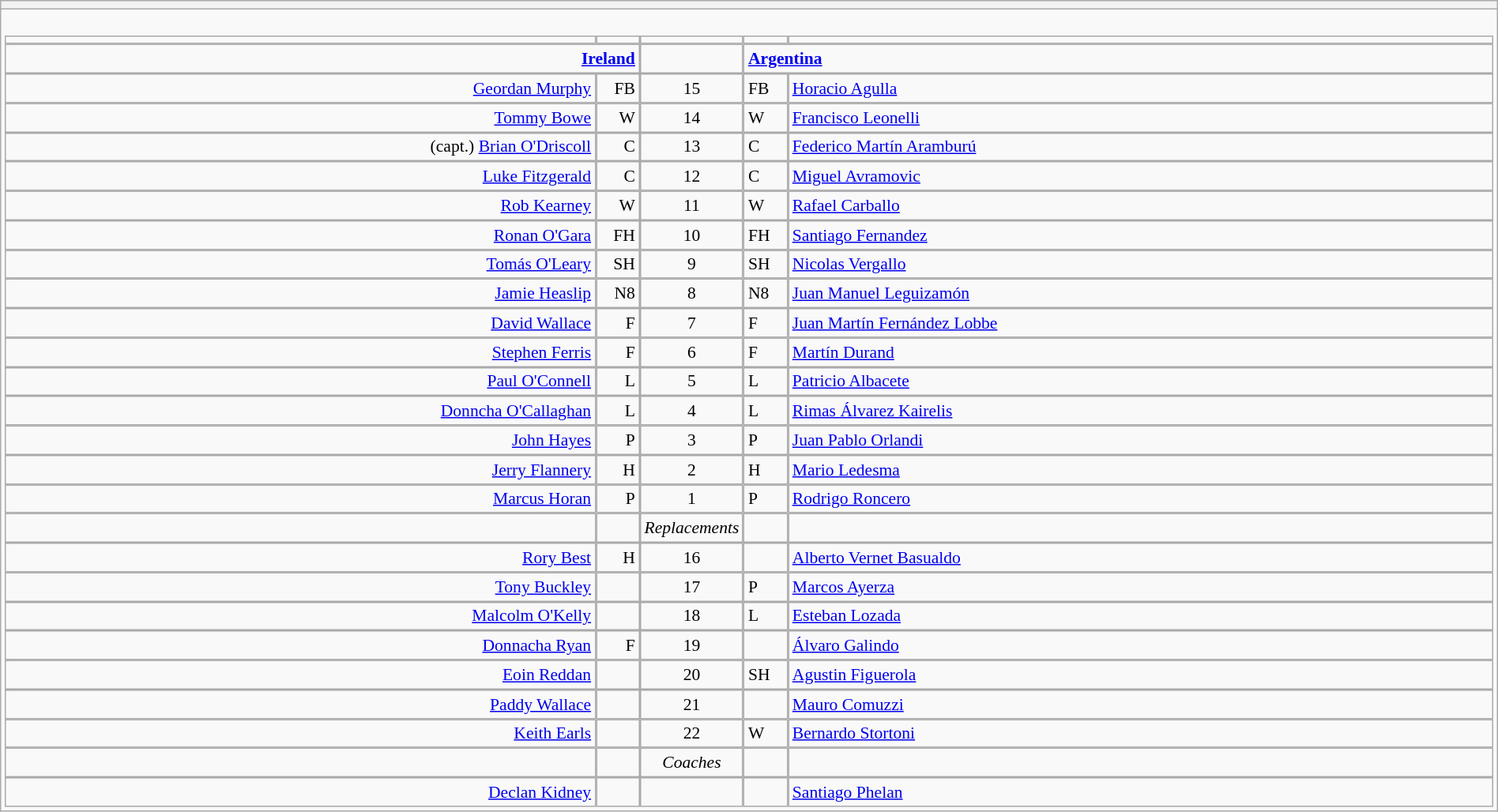<table style="width:100%" class="wikitable collapsible collapsed">
<tr>
<th></th>
</tr>
<tr>
<td><br>




<table width="100%" style="font-size: 90%; " cellspacing="0" cellpadding="0" align=center>
<tr>
<td width=41%; text-align=right></td>
<td width=3%; text-align:right></td>
<td width=4%; text-align:center></td>
<td width=3%; text-align:left></td>
<td width=49%; text-align:left></td>
</tr>
<tr>
<td colspan=2; align=right><strong><a href='#'>Ireland</a></strong></td>
<td></td>
<td colspan=2;><strong><a href='#'>Argentina</a></strong></td>
</tr>
<tr>
<td align=right><a href='#'>Geordan Murphy</a></td>
<td align=right>FB</td>
<td align=center>15</td>
<td>FB</td>
<td><a href='#'>Horacio Agulla</a></td>
</tr>
<tr>
<td align=right><a href='#'>Tommy Bowe</a></td>
<td align=right>W</td>
<td align=center>14</td>
<td>W</td>
<td><a href='#'>Francisco Leonelli</a> </td>
</tr>
<tr>
<td align=right>(capt.) <a href='#'>Brian O'Driscoll</a></td>
<td align=right>C</td>
<td align=center>13</td>
<td>C</td>
<td><a href='#'>Federico Martín Aramburú</a></td>
</tr>
<tr>
<td align=right><a href='#'>Luke Fitzgerald</a></td>
<td align=right>C</td>
<td align=center>12</td>
<td>C</td>
<td><a href='#'>Miguel Avramovic</a></td>
</tr>
<tr>
<td align=right><a href='#'>Rob Kearney</a></td>
<td align=right>W</td>
<td align=center>11</td>
<td>W</td>
<td><a href='#'>Rafael Carballo</a></td>
</tr>
<tr>
<td align=right><a href='#'>Ronan O'Gara</a></td>
<td align=right>FH</td>
<td align=center>10</td>
<td>FH</td>
<td><a href='#'>Santiago Fernandez</a></td>
</tr>
<tr>
<td align=right><a href='#'>Tomás O'Leary</a></td>
<td align=right>SH</td>
<td align=center>9</td>
<td>SH</td>
<td><a href='#'>Nicolas Vergallo</a> </td>
</tr>
<tr>
<td align=right><a href='#'>Jamie Heaslip</a></td>
<td align=right>N8</td>
<td align=center>8</td>
<td>N8</td>
<td><a href='#'>Juan Manuel Leguizamón</a></td>
</tr>
<tr>
<td align=right> <a href='#'>David Wallace</a></td>
<td align=right>F</td>
<td align=center>7</td>
<td>F</td>
<td><a href='#'>Juan Martín Fernández Lobbe</a></td>
</tr>
<tr>
<td align=right><a href='#'>Stephen Ferris</a></td>
<td align=right>F</td>
<td align=center>6</td>
<td>F</td>
<td><a href='#'>Martín Durand</a></td>
</tr>
<tr>
<td align=right><a href='#'>Paul O'Connell</a></td>
<td align=right>L</td>
<td align=center>5</td>
<td>L</td>
<td><a href='#'>Patricio Albacete</a></td>
</tr>
<tr>
<td align=right><a href='#'>Donncha O'Callaghan</a></td>
<td align=right>L</td>
<td align=center>4</td>
<td>L</td>
<td><a href='#'>Rimas Álvarez Kairelis</a> </td>
</tr>
<tr>
<td align=right><a href='#'>John Hayes</a></td>
<td align=right>P</td>
<td align=center>3</td>
<td>P</td>
<td><a href='#'>Juan Pablo Orlandi</a> </td>
</tr>
<tr>
<td align=right> <a href='#'>Jerry Flannery</a></td>
<td align=right>H</td>
<td align=center>2</td>
<td>H</td>
<td><a href='#'>Mario Ledesma</a></td>
</tr>
<tr>
<td align=right><a href='#'>Marcus Horan</a></td>
<td align=right>P</td>
<td align=center>1</td>
<td>P</td>
<td><a href='#'>Rodrigo Roncero</a> </td>
</tr>
<tr>
<td></td>
<td></td>
<td align=center><em>Replacements</em></td>
<td></td>
<td></td>
</tr>
<tr>
<td align=right> <a href='#'>Rory Best</a></td>
<td align=right>H</td>
<td align=center>16</td>
<td></td>
<td><a href='#'>Alberto Vernet Basualdo</a></td>
</tr>
<tr>
<td align=right><a href='#'>Tony Buckley</a></td>
<td align=right></td>
<td align=center>17</td>
<td>P</td>
<td><a href='#'>Marcos Ayerza</a> </td>
</tr>
<tr>
<td align=right><a href='#'>Malcolm O'Kelly</a></td>
<td align=right></td>
<td align=center>18</td>
<td>L</td>
<td><a href='#'>Esteban Lozada</a> </td>
</tr>
<tr>
<td align=right> <a href='#'>Donnacha Ryan</a></td>
<td align=right>F</td>
<td align=center>19</td>
<td></td>
<td><a href='#'>Álvaro Galindo</a></td>
</tr>
<tr>
<td align=right><a href='#'>Eoin Reddan</a></td>
<td align=right></td>
<td align=center>20</td>
<td>SH</td>
<td><a href='#'>Agustin Figuerola</a> </td>
</tr>
<tr>
<td align=right><a href='#'>Paddy Wallace</a></td>
<td align=right></td>
<td align=center>21</td>
<td></td>
<td><a href='#'>Mauro Comuzzi</a></td>
</tr>
<tr>
<td align=right><a href='#'>Keith Earls</a></td>
<td align=right></td>
<td align=center>22</td>
<td>W</td>
<td><a href='#'>Bernardo Stortoni</a> </td>
</tr>
<tr>
<td></td>
<td></td>
<td align=center><em>Coaches</em></td>
<td></td>
<td></td>
</tr>
<tr>
<td align=right> <a href='#'>Declan Kidney</a></td>
<td></td>
<td></td>
<td></td>
<td><a href='#'>Santiago Phelan</a> </td>
</tr>
</table>
</td>
</tr>
</table>
